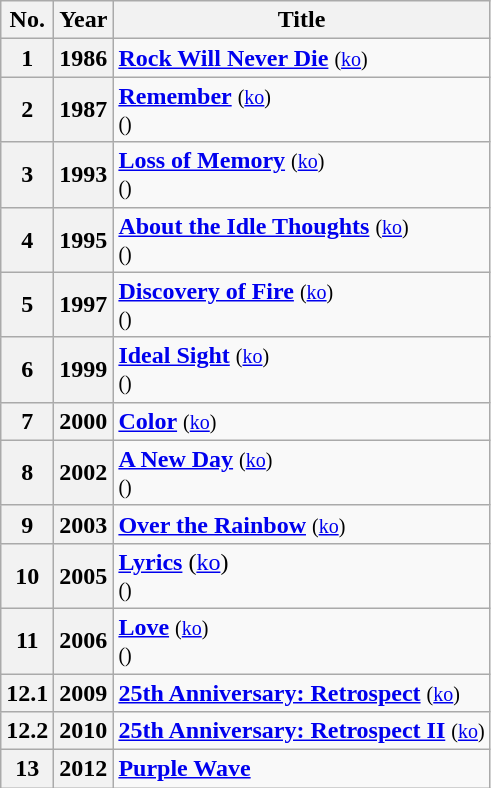<table class="wikitable">
<tr>
<th>No.</th>
<th>Year</th>
<th>Title</th>
</tr>
<tr>
<th>1</th>
<th>1986</th>
<td><strong><a href='#'>Rock Will Never Die</a></strong> <small>(<a href='#'>ko</a>)</small></td>
</tr>
<tr>
<th>2</th>
<th>1987</th>
<td><strong><a href='#'>Remember</a></strong> <small>(<a href='#'>ko</a>)</small><br><small>()</small></td>
</tr>
<tr>
<th>3</th>
<th>1993</th>
<td><strong><a href='#'>Loss of Memory</a></strong> <small>(<a href='#'>ko</a>)</small><br><small>()</small></td>
</tr>
<tr>
<th>4</th>
<th>1995</th>
<td><strong><a href='#'>About the Idle Thoughts</a></strong> <small>(<a href='#'>ko</a>)</small><br><small>()</small></td>
</tr>
<tr>
<th>5</th>
<th>1997</th>
<td><strong><a href='#'>Discovery of Fire</a></strong> <small>(<a href='#'>ko</a>)</small><br><small>()</small></td>
</tr>
<tr>
<th>6</th>
<th>1999</th>
<td><strong><a href='#'>Ideal Sight</a></strong> <small>(<a href='#'>ko</a>)</small><br><small>()</small></td>
</tr>
<tr>
<th>7</th>
<th>2000</th>
<td><strong><a href='#'>Color</a></strong> <small>(<a href='#'>ko</a>)</small></td>
</tr>
<tr>
<th>8</th>
<th>2002</th>
<td><strong><a href='#'>A New Day</a></strong> <small>(<a href='#'>ko</a>)</small><br><small>()</small></td>
</tr>
<tr>
<th>9</th>
<th>2003</th>
<td><strong><a href='#'>Over the Rainbow</a></strong> <small>(<a href='#'>ko</a>)</small></td>
</tr>
<tr>
<th>10</th>
<th>2005</th>
<td><strong><a href='#'>Lyrics</a></strong> (<a href='#'>ko</a>)<br><small>()</small></td>
</tr>
<tr>
<th>11</th>
<th>2006</th>
<td><strong><a href='#'>Love</a></strong> <small>(<a href='#'>ko</a>)</small><br><small>()</small></td>
</tr>
<tr>
<th>12.1</th>
<th>2009</th>
<td><strong><a href='#'>25th Anniversary: Retrospect</a></strong> <small>(<a href='#'>ko</a>)</small></td>
</tr>
<tr>
<th>12.2</th>
<th>2010</th>
<td><strong><a href='#'>25th Anniversary: Retrospect II</a></strong> <small>(<a href='#'>ko</a>)</small></td>
</tr>
<tr>
<th>13</th>
<th>2012</th>
<td><strong><a href='#'>Purple Wave</a></strong></td>
</tr>
</table>
